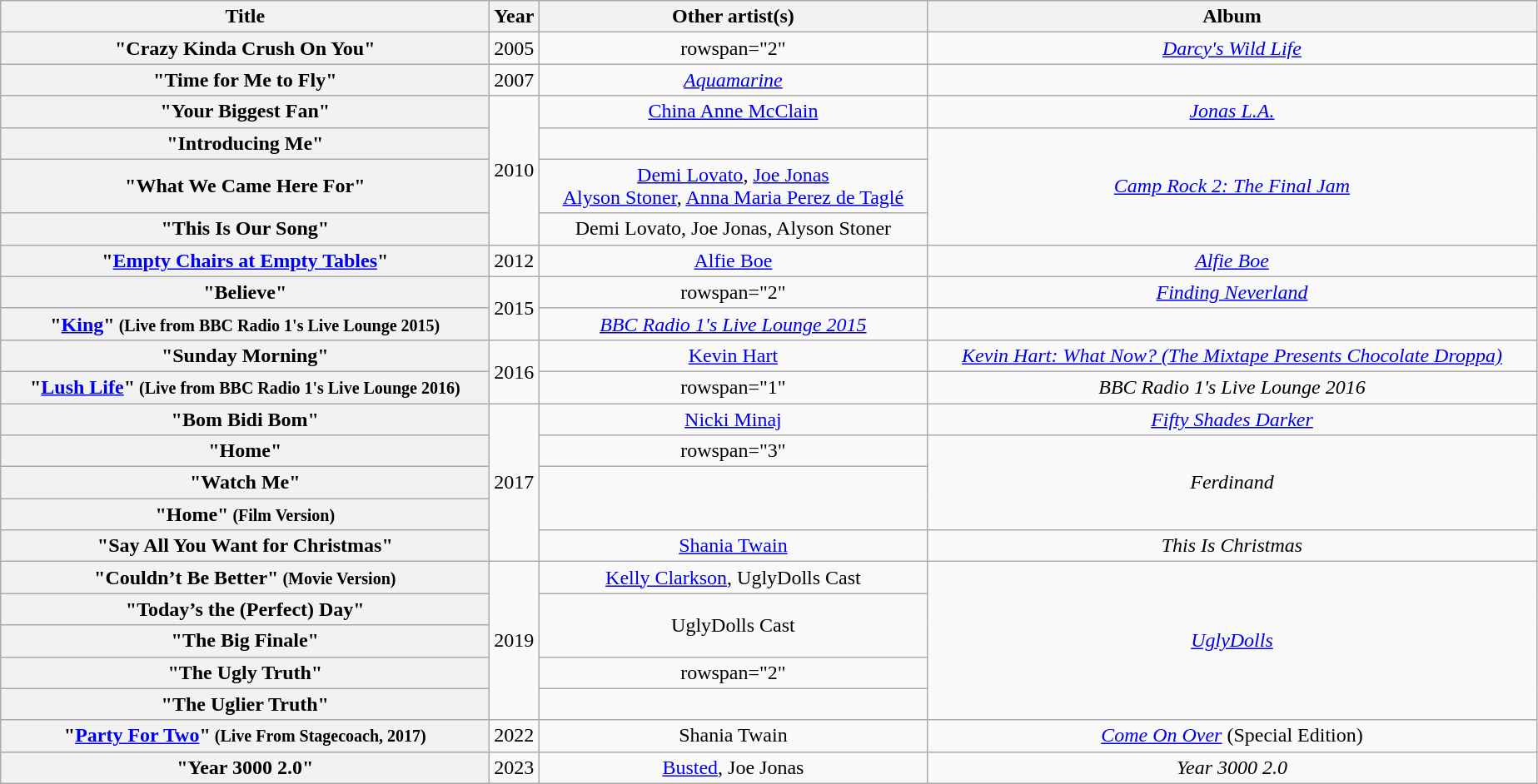<table class="wikitable plainrowheaders" style="text-align:center;">
<tr>
<th scope="col" style="width:24em;">Title</th>
<th scope="col" style="width:1em;">Year</th>
<th scope="col" style="width:19em;">Other artist(s)</th>
<th scope="col" style="width:30em;">Album</th>
</tr>
<tr>
<th scope="row">"Crazy Kinda Crush On You"</th>
<td>2005</td>
<td>rowspan="2" </td>
<td><em><a href='#'>Darcy's Wild Life</a></em></td>
</tr>
<tr>
<th scope="row">"Time for Me to Fly"</th>
<td>2007</td>
<td><em><a href='#'>Aquamarine</a></em></td>
</tr>
<tr>
<th scope="row">"Your Biggest Fan"</th>
<td rowspan="4">2010</td>
<td><a href='#'>China Anne McClain</a></td>
<td><em><a href='#'>Jonas L.A.</a></em></td>
</tr>
<tr>
<th scope="row">"Introducing Me"</th>
<td></td>
<td rowspan="3"><em><a href='#'>Camp Rock 2: The Final Jam</a></em></td>
</tr>
<tr>
<th scope="row">"What We Came Here For"</th>
<td><a href='#'>Demi Lovato</a>, <a href='#'>Joe Jonas</a><br><a href='#'>Alyson Stoner</a>, <a href='#'>Anna Maria Perez de Taglé</a></td>
</tr>
<tr>
<th scope="row">"This Is Our Song"</th>
<td>Demi Lovato, Joe Jonas, Alyson Stoner</td>
</tr>
<tr>
<th scope="row">"<a href='#'>Empty Chairs at Empty Tables</a>"</th>
<td>2012</td>
<td><a href='#'>Alfie Boe</a></td>
<td><em><a href='#'>Alfie Boe</a></em></td>
</tr>
<tr>
<th scope="row">"Believe"</th>
<td rowspan="2">2015</td>
<td>rowspan="2" </td>
<td><em><a href='#'>Finding Neverland</a></em></td>
</tr>
<tr>
<th scope="row">"<a href='#'>King</a>"<small> (Live from BBC Radio 1's Live Lounge 2015)</small></th>
<td><em><a href='#'>BBC Radio 1's Live Lounge 2015</a></em></td>
</tr>
<tr>
<th scope="row">"Sunday Morning"</th>
<td rowspan="2">2016</td>
<td><a href='#'>Kevin Hart</a></td>
<td><em><a href='#'>Kevin Hart: What Now? (The Mixtape Presents Chocolate Droppa)</a></em></td>
</tr>
<tr>
<th scope="row">"<a href='#'>Lush Life</a>"<small> (Live from BBC Radio 1's Live Lounge 2016)</small></th>
<td>rowspan="1" </td>
<td><em>BBC Radio 1's Live Lounge 2016</em></td>
</tr>
<tr>
<th scope="row">"Bom Bidi Bom"</th>
<td rowspan="5">2017</td>
<td><a href='#'>Nicki Minaj</a></td>
<td><em><a href='#'>Fifty Shades Darker</a></em></td>
</tr>
<tr>
<th scope="row">"Home"</th>
<td>rowspan="3" </td>
<td rowspan="3"><em>Ferdinand</em></td>
</tr>
<tr>
<th scope="row">"Watch Me"</th>
</tr>
<tr>
<th scope="row">"Home"<small> (Film Version)</small></th>
</tr>
<tr>
<th scope="row">"Say All You Want for Christmas"</th>
<td><a href='#'>Shania Twain</a></td>
<td><em>This Is Christmas</em></td>
</tr>
<tr>
<th scope="row">"Couldn’t Be Better"<small> (Movie Version)</small></th>
<td rowspan="5">2019</td>
<td><a href='#'>Kelly Clarkson</a>, UglyDolls Cast</td>
<td rowspan="5"><em><a href='#'>UglyDolls</a></em></td>
</tr>
<tr>
<th scope="row">"Today’s the (Perfect) Day"</th>
<td rowspan="2">UglyDolls Cast</td>
</tr>
<tr>
<th scope="row">"The Big Finale"</th>
</tr>
<tr>
<th scope="row">"The Ugly Truth"</th>
<td>rowspan="2" </td>
</tr>
<tr>
<th scope="row">"The Uglier Truth"</th>
</tr>
<tr>
<th scope="row">"<a href='#'>Party For Two</a>"<small> (Live From Stagecoach, 2017)</small></th>
<td rowspan="1">2022</td>
<td>Shania Twain</td>
<td rowspan="1"><em><a href='#'>Come On Over</a></em> (Special Edition)</td>
</tr>
<tr>
<th scope="row">"Year 3000 2.0"</th>
<td>2023</td>
<td><a href='#'>Busted</a>, Joe Jonas</td>
<td><em>Year 3000 2.0</em></td>
</tr>
</table>
